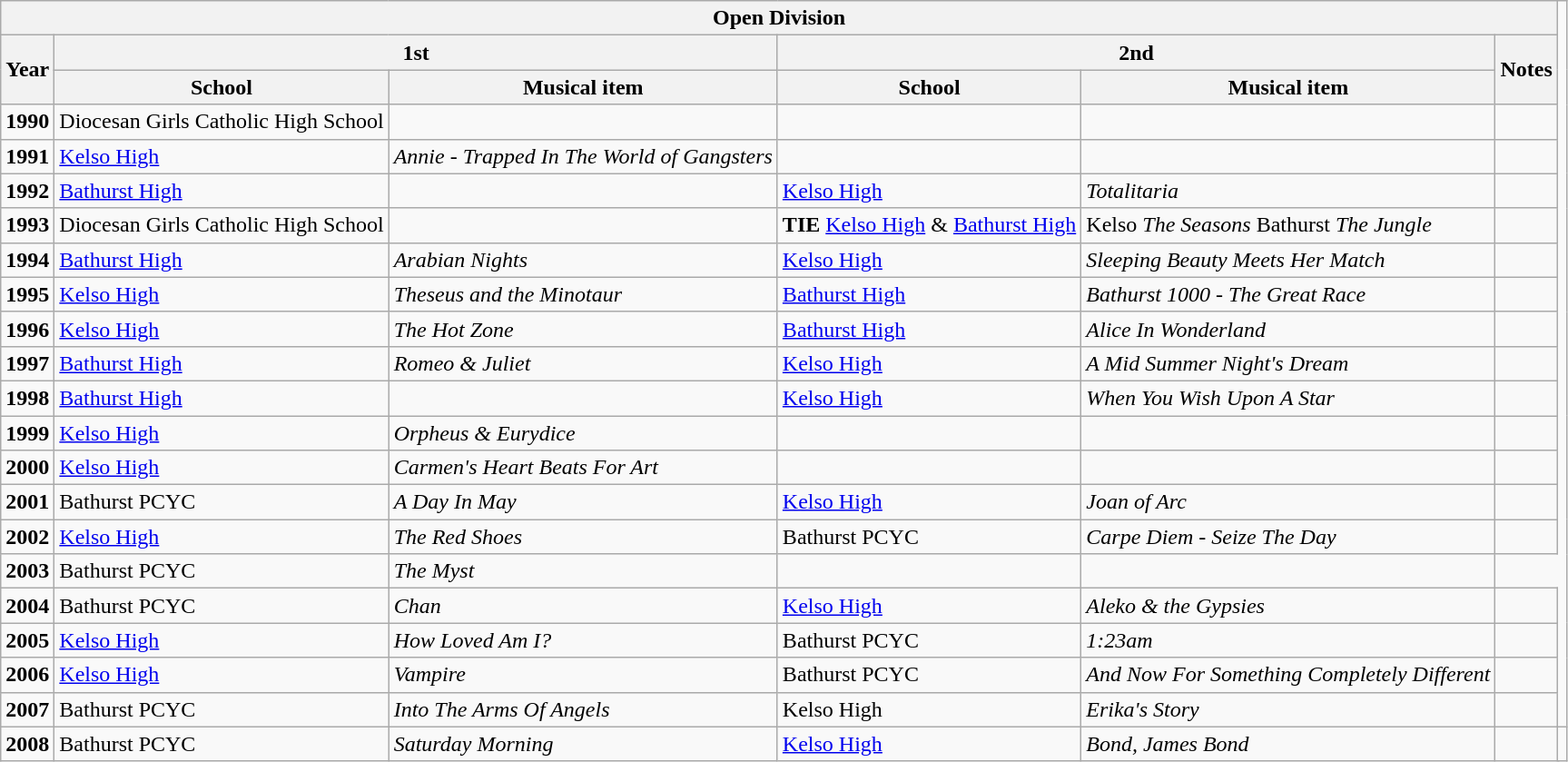<table class="wikitable sortable">
<tr>
<th colspan=6>Open Division</th>
</tr>
<tr>
<th rowspan=2>Year</th>
<th colspan=2>1st</th>
<th colspan=2>2nd</th>
<th rowspan=2>Notes</th>
</tr>
<tr>
<th>School</th>
<th>Musical item</th>
<th>School</th>
<th>Musical item</th>
</tr>
<tr>
<td><strong>1990</strong></td>
<td>Diocesan Girls Catholic High School</td>
<td></td>
<td></td>
<td></td>
<td></td>
</tr>
<tr>
<td><strong>1991</strong></td>
<td><a href='#'>Kelso High</a></td>
<td><em>Annie - Trapped In The World of Gangsters</em></td>
<td></td>
<td></td>
<td></td>
</tr>
<tr>
<td><strong>1992</strong></td>
<td><a href='#'>Bathurst High</a></td>
<td></td>
<td><a href='#'>Kelso High</a></td>
<td><em>Totalitaria</em></td>
<td></td>
</tr>
<tr>
<td><strong>1993</strong></td>
<td>Diocesan Girls Catholic High School</td>
<td></td>
<td><strong>TIE</strong> <a href='#'>Kelso High</a> & <a href='#'>Bathurst High</a></td>
<td>Kelso <em>The Seasons</em>           Bathurst <em>The Jungle</em></td>
<td></td>
</tr>
<tr>
<td><strong>1994</strong></td>
<td><a href='#'>Bathurst High</a></td>
<td><em>Arabian Nights</em></td>
<td><a href='#'>Kelso High</a></td>
<td><em>Sleeping Beauty Meets Her Match</em></td>
<td></td>
</tr>
<tr>
<td><strong>1995</strong></td>
<td><a href='#'>Kelso High</a></td>
<td><em>Theseus and the Minotaur</em></td>
<td><a href='#'>Bathurst High</a></td>
<td><em>Bathurst 1000 - The Great Race</em></td>
<td></td>
</tr>
<tr>
<td><strong>1996</strong></td>
<td><a href='#'>Kelso High</a></td>
<td><em>The Hot Zone</em></td>
<td><a href='#'>Bathurst High</a></td>
<td><em>Alice In Wonderland</em></td>
<td></td>
</tr>
<tr>
<td><strong>1997</strong></td>
<td><a href='#'>Bathurst High</a></td>
<td><em>Romeo & Juliet</em></td>
<td><a href='#'>Kelso High</a></td>
<td><em>A Mid Summer Night's Dream</em></td>
<td></td>
</tr>
<tr>
<td><strong>1998</strong></td>
<td><a href='#'>Bathurst High</a></td>
<td></td>
<td><a href='#'>Kelso High</a></td>
<td><em>When You Wish Upon A Star</em></td>
<td></td>
</tr>
<tr>
<td><strong>1999</strong></td>
<td><a href='#'>Kelso High</a></td>
<td><em>Orpheus & Eurydice</em></td>
<td></td>
<td></td>
<td></td>
</tr>
<tr>
<td><strong>2000</strong></td>
<td><a href='#'>Kelso High</a></td>
<td><em>Carmen's Heart Beats For Art</em></td>
<td></td>
<td></td>
<td></td>
</tr>
<tr>
<td><strong>2001</strong></td>
<td>Bathurst PCYC</td>
<td><em>A Day In May</em></td>
<td><a href='#'>Kelso High</a></td>
<td><em>Joan of Arc</em></td>
<td></td>
</tr>
<tr>
<td><strong>2002</strong></td>
<td><a href='#'>Kelso High</a></td>
<td><em>The Red Shoes</em></td>
<td>Bathurst PCYC</td>
<td><em>Carpe Diem - Seize The Day</em></td>
<td></td>
</tr>
<tr>
<td><strong>2003</strong></td>
<td>Bathurst PCYC</td>
<td><em>The Myst</em></td>
<td></td>
<td></td>
</tr>
<tr>
<td><strong>2004</strong></td>
<td>Bathurst PCYC</td>
<td><em>Chan</em></td>
<td><a href='#'>Kelso High</a></td>
<td><em>Aleko & the Gypsies</em></td>
<td></td>
</tr>
<tr>
<td><strong>2005</strong></td>
<td><a href='#'>Kelso High</a></td>
<td><em>How Loved Am I?</em></td>
<td>Bathurst PCYC</td>
<td><em>1:23am</em></td>
<td></td>
</tr>
<tr>
<td><strong>2006</strong></td>
<td><a href='#'>Kelso High</a></td>
<td><em>Vampire</em></td>
<td>Bathurst PCYC</td>
<td><em>And Now For Something Completely Different</em></td>
<td></td>
</tr>
<tr>
<td><strong>2007</strong></td>
<td>Bathurst PCYC</td>
<td><em>Into The Arms Of Angels</em></td>
<td>Kelso High</td>
<td><em>Erika's Story</em></td>
<td></td>
</tr>
<tr>
<td><strong>2008</strong></td>
<td>Bathurst PCYC</td>
<td><em>Saturday Morning</em></td>
<td><a href='#'>Kelso High</a></td>
<td><em>Bond, James Bond</em></td>
<td colspan=2></td>
<td></td>
</tr>
</table>
